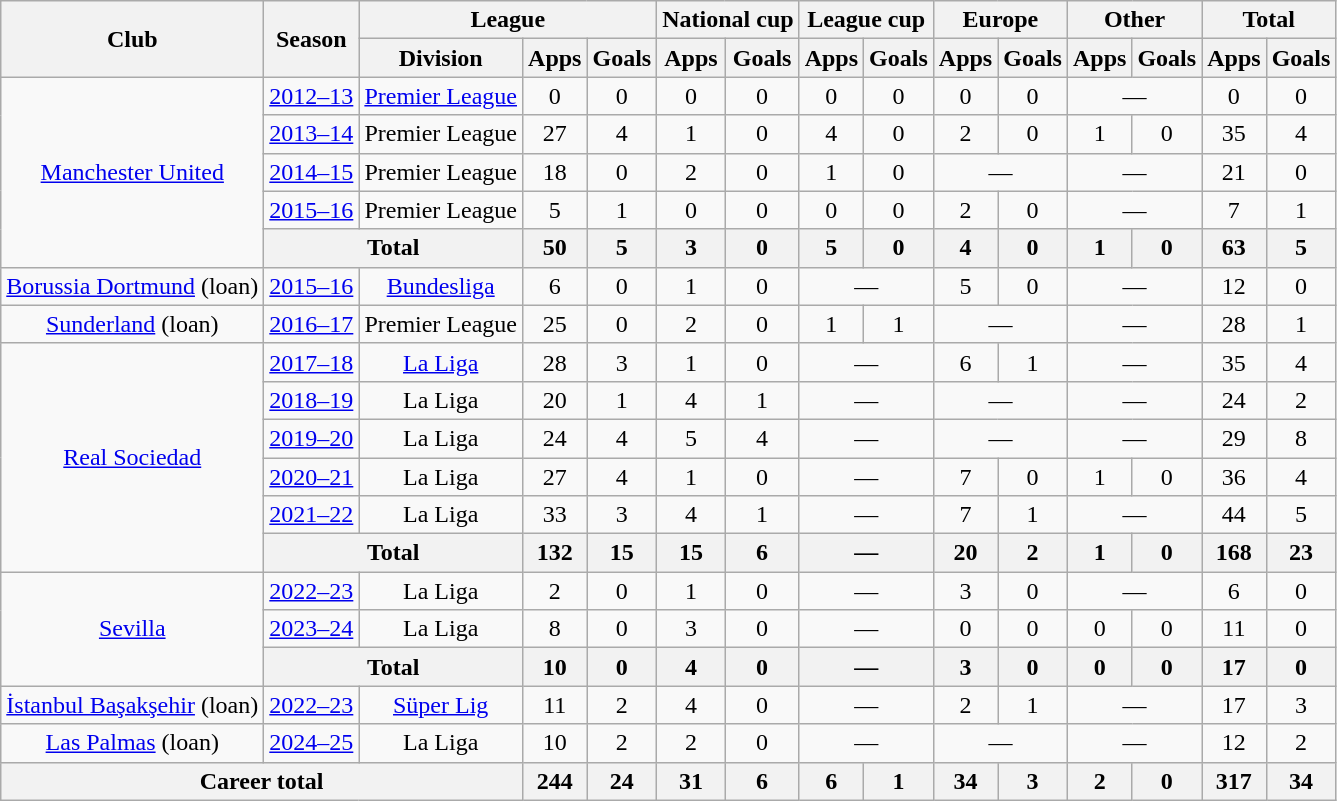<table class="wikitable" style="text-align: center;">
<tr>
<th rowspan="2">Club</th>
<th rowspan="2">Season</th>
<th colspan="3">League</th>
<th colspan="2">National cup</th>
<th colspan="2">League cup</th>
<th colspan="2">Europe</th>
<th colspan="2">Other</th>
<th colspan="2">Total</th>
</tr>
<tr>
<th>Division</th>
<th>Apps</th>
<th>Goals</th>
<th>Apps</th>
<th>Goals</th>
<th>Apps</th>
<th>Goals</th>
<th>Apps</th>
<th>Goals</th>
<th>Apps</th>
<th>Goals</th>
<th>Apps</th>
<th>Goals</th>
</tr>
<tr>
<td rowspan="5"><a href='#'>Manchester United</a></td>
<td><a href='#'>2012–13</a></td>
<td><a href='#'>Premier League</a></td>
<td>0</td>
<td>0</td>
<td>0</td>
<td>0</td>
<td>0</td>
<td>0</td>
<td>0</td>
<td>0</td>
<td colspan="2">—</td>
<td>0</td>
<td>0</td>
</tr>
<tr>
<td><a href='#'>2013–14</a></td>
<td>Premier League</td>
<td>27</td>
<td>4</td>
<td>1</td>
<td>0</td>
<td>4</td>
<td>0</td>
<td>2</td>
<td>0</td>
<td>1</td>
<td>0</td>
<td>35</td>
<td>4</td>
</tr>
<tr>
<td><a href='#'>2014–15</a></td>
<td>Premier League</td>
<td>18</td>
<td>0</td>
<td>2</td>
<td>0</td>
<td>1</td>
<td>0</td>
<td colspan="2">—</td>
<td colspan="2">—</td>
<td>21</td>
<td>0</td>
</tr>
<tr>
<td><a href='#'>2015–16</a></td>
<td>Premier League</td>
<td>5</td>
<td>1</td>
<td>0</td>
<td>0</td>
<td>0</td>
<td>0</td>
<td>2</td>
<td>0</td>
<td colspan="2">—</td>
<td>7</td>
<td>1</td>
</tr>
<tr>
<th colspan="2">Total</th>
<th>50</th>
<th>5</th>
<th>3</th>
<th>0</th>
<th>5</th>
<th>0</th>
<th>4</th>
<th>0</th>
<th>1</th>
<th>0</th>
<th>63</th>
<th>5</th>
</tr>
<tr>
<td><a href='#'>Borussia Dortmund</a> (loan)</td>
<td><a href='#'>2015–16</a></td>
<td><a href='#'>Bundesliga</a></td>
<td>6</td>
<td>0</td>
<td>1</td>
<td>0</td>
<td colspan="2">—</td>
<td>5</td>
<td>0</td>
<td colspan="2">—</td>
<td>12</td>
<td>0</td>
</tr>
<tr>
<td><a href='#'>Sunderland</a> (loan)</td>
<td><a href='#'>2016–17</a></td>
<td>Premier League</td>
<td>25</td>
<td>0</td>
<td>2</td>
<td>0</td>
<td>1</td>
<td>1</td>
<td colspan="2">—</td>
<td colspan="2">—</td>
<td>28</td>
<td>1</td>
</tr>
<tr>
<td rowspan="6"><a href='#'>Real Sociedad</a></td>
<td><a href='#'>2017–18</a></td>
<td><a href='#'>La Liga</a></td>
<td>28</td>
<td>3</td>
<td>1</td>
<td>0</td>
<td colspan="2">—</td>
<td>6</td>
<td>1</td>
<td colspan="2">—</td>
<td>35</td>
<td>4</td>
</tr>
<tr>
<td><a href='#'>2018–19</a></td>
<td>La Liga</td>
<td>20</td>
<td>1</td>
<td>4</td>
<td>1</td>
<td colspan="2">—</td>
<td colspan="2">—</td>
<td colspan="2">—</td>
<td>24</td>
<td>2</td>
</tr>
<tr>
<td><a href='#'>2019–20</a></td>
<td>La Liga</td>
<td>24</td>
<td>4</td>
<td>5</td>
<td>4</td>
<td colspan="2">—</td>
<td colspan="2">—</td>
<td colspan="2">—</td>
<td>29</td>
<td>8</td>
</tr>
<tr>
<td><a href='#'>2020–21</a></td>
<td>La Liga</td>
<td>27</td>
<td>4</td>
<td>1</td>
<td>0</td>
<td colspan="2">—</td>
<td>7</td>
<td>0</td>
<td>1</td>
<td>0</td>
<td>36</td>
<td>4</td>
</tr>
<tr>
<td><a href='#'>2021–22</a></td>
<td>La Liga</td>
<td>33</td>
<td>3</td>
<td>4</td>
<td>1</td>
<td colspan="2">—</td>
<td>7</td>
<td>1</td>
<td colspan="2">—</td>
<td>44</td>
<td>5</td>
</tr>
<tr>
<th colspan="2">Total</th>
<th>132</th>
<th>15</th>
<th>15</th>
<th>6</th>
<th colspan="2">—</th>
<th>20</th>
<th>2</th>
<th>1</th>
<th>0</th>
<th>168</th>
<th>23</th>
</tr>
<tr>
<td rowspan="3"><a href='#'>Sevilla</a></td>
<td><a href='#'>2022–23</a></td>
<td>La Liga</td>
<td>2</td>
<td>0</td>
<td>1</td>
<td>0</td>
<td colspan="2">—</td>
<td>3</td>
<td>0</td>
<td colspan="2">—</td>
<td>6</td>
<td>0</td>
</tr>
<tr>
<td><a href='#'>2023–24</a></td>
<td>La Liga</td>
<td>8</td>
<td>0</td>
<td>3</td>
<td>0</td>
<td colspan="2">—</td>
<td>0</td>
<td>0</td>
<td>0</td>
<td>0</td>
<td>11</td>
<td>0</td>
</tr>
<tr>
<th colspan="2">Total</th>
<th>10</th>
<th>0</th>
<th>4</th>
<th>0</th>
<th colspan="2">—</th>
<th>3</th>
<th>0</th>
<th>0</th>
<th>0</th>
<th>17</th>
<th>0</th>
</tr>
<tr>
<td><a href='#'>İstanbul Başakşehir</a> (loan)</td>
<td><a href='#'>2022–23</a></td>
<td><a href='#'>Süper Lig</a></td>
<td>11</td>
<td>2</td>
<td>4</td>
<td>0</td>
<td colspan="2">—</td>
<td>2</td>
<td>1</td>
<td colspan="2">—</td>
<td>17</td>
<td>3</td>
</tr>
<tr>
<td><a href='#'>Las Palmas</a> (loan)</td>
<td><a href='#'>2024–25</a></td>
<td>La Liga</td>
<td>10</td>
<td>2</td>
<td>2</td>
<td>0</td>
<td colspan="2">—</td>
<td colspan="2">—</td>
<td colspan="2">—</td>
<td>12</td>
<td>2</td>
</tr>
<tr>
<th colspan="3">Career total</th>
<th>244</th>
<th>24</th>
<th>31</th>
<th>6</th>
<th>6</th>
<th>1</th>
<th>34</th>
<th>3</th>
<th>2</th>
<th>0</th>
<th>317</th>
<th>34</th>
</tr>
</table>
